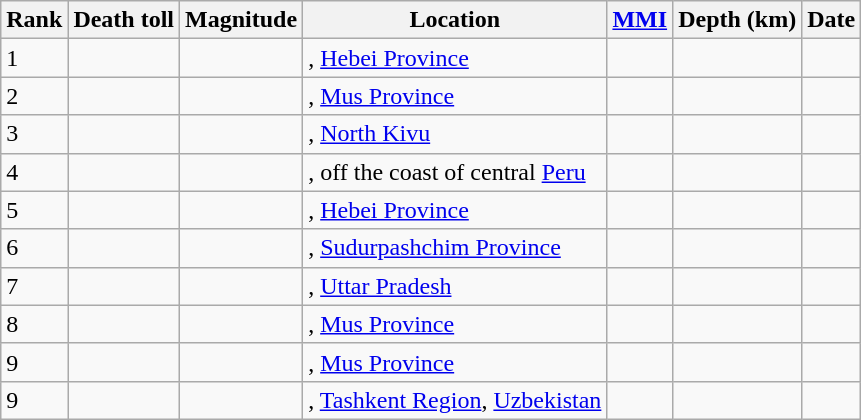<table class="sortable wikitable" style="font-size:100%;">
<tr>
<th>Rank</th>
<th>Death toll</th>
<th>Magnitude</th>
<th>Location</th>
<th><a href='#'>MMI</a></th>
<th>Depth (km)</th>
<th>Date</th>
</tr>
<tr>
<td>1</td>
<td></td>
<td></td>
<td>, <a href='#'>Hebei Province</a></td>
<td></td>
<td></td>
<td></td>
</tr>
<tr>
<td>2</td>
<td></td>
<td></td>
<td>, <a href='#'>Mus Province</a></td>
<td></td>
<td></td>
<td></td>
</tr>
<tr>
<td>3</td>
<td></td>
<td></td>
<td>, <a href='#'>North Kivu</a></td>
<td></td>
<td></td>
<td></td>
</tr>
<tr>
<td>4</td>
<td></td>
<td></td>
<td>, off the coast of central <a href='#'>Peru</a></td>
<td></td>
<td></td>
<td></td>
</tr>
<tr>
<td>5</td>
<td></td>
<td></td>
<td>, <a href='#'>Hebei Province</a></td>
<td></td>
<td></td>
<td></td>
</tr>
<tr>
<td>6</td>
<td></td>
<td></td>
<td>, <a href='#'>Sudurpashchim Province</a></td>
<td></td>
<td></td>
<td></td>
</tr>
<tr>
<td>7</td>
<td></td>
<td></td>
<td>, <a href='#'>Uttar Pradesh</a></td>
<td></td>
<td></td>
<td></td>
</tr>
<tr>
<td>8</td>
<td></td>
<td></td>
<td>, <a href='#'>Mus Province</a></td>
<td></td>
<td></td>
<td></td>
</tr>
<tr>
<td>9</td>
<td></td>
<td></td>
<td>, <a href='#'>Mus Province</a></td>
<td></td>
<td></td>
<td></td>
</tr>
<tr>
<td>9</td>
<td></td>
<td></td>
<td>, <a href='#'>Tashkent Region</a>, <a href='#'>Uzbekistan</a></td>
<td></td>
<td></td>
<td></td>
</tr>
</table>
